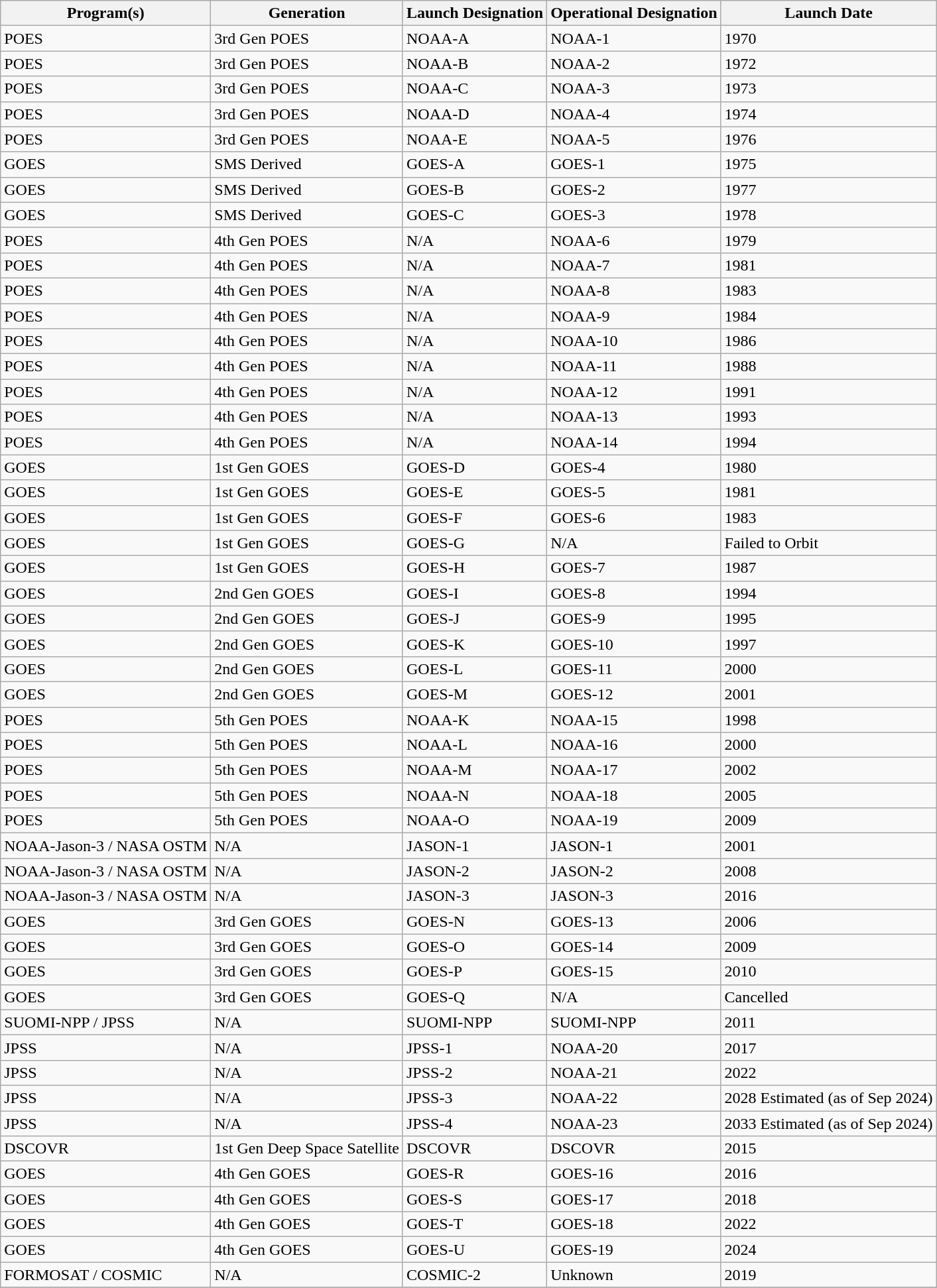<table class="wikitable">
<tr>
<th>Program(s)</th>
<th>Generation</th>
<th>Launch Designation</th>
<th>Operational Designation</th>
<th>Launch Date</th>
</tr>
<tr>
<td>POES</td>
<td>3rd Gen POES</td>
<td>NOAA-A</td>
<td>NOAA-1</td>
<td>1970</td>
</tr>
<tr>
<td>POES</td>
<td>3rd Gen POES</td>
<td>NOAA-B</td>
<td>NOAA-2</td>
<td>1972</td>
</tr>
<tr>
<td>POES</td>
<td>3rd Gen POES</td>
<td>NOAA-C</td>
<td>NOAA-3</td>
<td>1973</td>
</tr>
<tr>
<td>POES</td>
<td>3rd Gen POES</td>
<td>NOAA-D</td>
<td>NOAA-4</td>
<td>1974</td>
</tr>
<tr>
<td>POES</td>
<td>3rd Gen POES</td>
<td>NOAA-E</td>
<td>NOAA-5</td>
<td>1976</td>
</tr>
<tr>
<td>GOES</td>
<td>SMS Derived</td>
<td>GOES-A</td>
<td>GOES-1</td>
<td>1975</td>
</tr>
<tr>
<td>GOES</td>
<td>SMS Derived</td>
<td>GOES-B</td>
<td>GOES-2</td>
<td>1977</td>
</tr>
<tr>
<td>GOES</td>
<td>SMS Derived</td>
<td>GOES-C</td>
<td>GOES-3</td>
<td>1978</td>
</tr>
<tr>
<td>POES</td>
<td>4th Gen POES</td>
<td>N/A</td>
<td>NOAA-6</td>
<td>1979</td>
</tr>
<tr>
<td>POES</td>
<td>4th Gen POES</td>
<td>N/A</td>
<td>NOAA-7</td>
<td>1981</td>
</tr>
<tr>
<td>POES</td>
<td>4th Gen POES</td>
<td>N/A</td>
<td>NOAA-8</td>
<td>1983</td>
</tr>
<tr>
<td>POES</td>
<td>4th Gen POES</td>
<td>N/A</td>
<td>NOAA-9</td>
<td>1984</td>
</tr>
<tr>
<td>POES</td>
<td>4th Gen POES</td>
<td>N/A</td>
<td>NOAA-10</td>
<td>1986</td>
</tr>
<tr>
<td>POES</td>
<td>4th Gen POES</td>
<td>N/A</td>
<td>NOAA-11</td>
<td>1988</td>
</tr>
<tr>
<td>POES</td>
<td>4th Gen POES</td>
<td>N/A</td>
<td>NOAA-12</td>
<td>1991</td>
</tr>
<tr>
<td>POES</td>
<td>4th Gen POES</td>
<td>N/A</td>
<td>NOAA-13</td>
<td>1993</td>
</tr>
<tr>
<td>POES</td>
<td>4th Gen POES</td>
<td>N/A</td>
<td>NOAA-14</td>
<td>1994</td>
</tr>
<tr>
<td>GOES</td>
<td>1st Gen GOES</td>
<td>GOES-D</td>
<td>GOES-4</td>
<td>1980</td>
</tr>
<tr>
<td>GOES</td>
<td>1st Gen GOES</td>
<td>GOES-E</td>
<td>GOES-5</td>
<td>1981</td>
</tr>
<tr>
<td>GOES</td>
<td>1st Gen GOES</td>
<td>GOES-F</td>
<td>GOES-6</td>
<td>1983</td>
</tr>
<tr>
<td>GOES</td>
<td>1st Gen GOES</td>
<td>GOES-G</td>
<td>N/A</td>
<td>Failed to Orbit</td>
</tr>
<tr>
<td>GOES</td>
<td>1st Gen GOES</td>
<td>GOES-H</td>
<td>GOES-7</td>
<td>1987</td>
</tr>
<tr>
<td>GOES</td>
<td>2nd Gen GOES</td>
<td>GOES-I</td>
<td>GOES-8</td>
<td>1994</td>
</tr>
<tr>
<td>GOES</td>
<td>2nd Gen GOES</td>
<td>GOES-J</td>
<td>GOES-9</td>
<td>1995</td>
</tr>
<tr>
<td>GOES</td>
<td>2nd Gen GOES</td>
<td>GOES-K</td>
<td>GOES-10</td>
<td>1997</td>
</tr>
<tr>
<td>GOES</td>
<td>2nd Gen GOES</td>
<td>GOES-L</td>
<td>GOES-11</td>
<td>2000</td>
</tr>
<tr>
<td>GOES</td>
<td>2nd Gen GOES</td>
<td>GOES-M</td>
<td>GOES-12</td>
<td>2001</td>
</tr>
<tr>
<td>POES</td>
<td>5th Gen POES</td>
<td>NOAA-K</td>
<td>NOAA-15</td>
<td>1998</td>
</tr>
<tr>
<td>POES</td>
<td>5th Gen POES</td>
<td>NOAA-L</td>
<td>NOAA-16</td>
<td>2000</td>
</tr>
<tr>
<td>POES</td>
<td>5th Gen POES</td>
<td>NOAA-M</td>
<td>NOAA-17</td>
<td>2002</td>
</tr>
<tr>
<td>POES</td>
<td>5th Gen POES</td>
<td>NOAA-N</td>
<td>NOAA-18</td>
<td>2005</td>
</tr>
<tr>
<td>POES</td>
<td>5th Gen POES</td>
<td>NOAA-O</td>
<td>NOAA-19</td>
<td>2009</td>
</tr>
<tr>
<td>NOAA-Jason-3 / NASA OSTM</td>
<td>N/A</td>
<td>JASON-1</td>
<td>JASON-1</td>
<td>2001</td>
</tr>
<tr>
<td>NOAA-Jason-3 / NASA OSTM</td>
<td>N/A</td>
<td>JASON-2</td>
<td>JASON-2</td>
<td>2008</td>
</tr>
<tr>
<td>NOAA-Jason-3 / NASA OSTM</td>
<td>N/A</td>
<td>JASON-3</td>
<td>JASON-3</td>
<td>2016</td>
</tr>
<tr>
<td>GOES</td>
<td>3rd Gen GOES</td>
<td>GOES-N</td>
<td>GOES-13</td>
<td>2006</td>
</tr>
<tr>
<td>GOES</td>
<td>3rd Gen GOES</td>
<td>GOES-O</td>
<td>GOES-14</td>
<td>2009</td>
</tr>
<tr>
<td>GOES</td>
<td>3rd Gen GOES</td>
<td>GOES-P</td>
<td>GOES-15</td>
<td>2010</td>
</tr>
<tr>
<td>GOES</td>
<td>3rd Gen GOES</td>
<td>GOES-Q</td>
<td>N/A</td>
<td>Cancelled</td>
</tr>
<tr>
<td>SUOMI-NPP / JPSS</td>
<td>N/A</td>
<td>SUOMI-NPP</td>
<td>SUOMI-NPP</td>
<td>2011</td>
</tr>
<tr>
<td>JPSS</td>
<td>N/A</td>
<td>JPSS-1</td>
<td>NOAA-20</td>
<td>2017</td>
</tr>
<tr>
<td>JPSS</td>
<td>N/A</td>
<td>JPSS-2</td>
<td>NOAA-21</td>
<td>2022</td>
</tr>
<tr>
<td>JPSS</td>
<td>N/A</td>
<td>JPSS-3</td>
<td>NOAA-22</td>
<td>2028 Estimated (as of Sep 2024)</td>
</tr>
<tr>
<td>JPSS</td>
<td>N/A</td>
<td>JPSS-4</td>
<td>NOAA-23</td>
<td>2033 Estimated (as of Sep 2024)</td>
</tr>
<tr>
<td>DSCOVR</td>
<td>1st Gen Deep Space Satellite</td>
<td>DSCOVR</td>
<td>DSCOVR</td>
<td>2015</td>
</tr>
<tr>
<td>GOES</td>
<td>4th Gen GOES</td>
<td>GOES-R</td>
<td>GOES-16</td>
<td>2016</td>
</tr>
<tr>
<td>GOES</td>
<td>4th Gen GOES</td>
<td>GOES-S</td>
<td>GOES-17</td>
<td>2018</td>
</tr>
<tr>
<td>GOES</td>
<td>4th Gen GOES</td>
<td>GOES-T</td>
<td>GOES-18</td>
<td>2022</td>
</tr>
<tr>
<td>GOES</td>
<td>4th Gen GOES</td>
<td>GOES-U</td>
<td>GOES-19</td>
<td>2024</td>
</tr>
<tr>
<td>FORMOSAT / COSMIC</td>
<td>N/A</td>
<td>COSMIC-2</td>
<td>Unknown</td>
<td>2019</td>
</tr>
<tr>
</tr>
</table>
